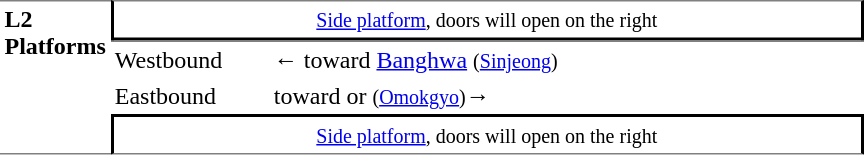<table table border=0 cellspacing=0 cellpadding=3>
<tr>
<td style="border-top:solid 1px gray;border-bottom:solid 1px gray;" width=50 rowspan=10 valign=top><strong>L2<br>Platforms</strong></td>
<td style="border-top:solid 1px gray;border-right:solid 2px black;border-left:solid 2px black;border-bottom:solid 2px black;text-align:center;" colspan=2><small><a href='#'>Side platform</a>, doors will open on the right</small></td>
</tr>
<tr>
<td style="border-bottom:solid 0px gray;border-top:solid 1px gray;" width=100>Westbound</td>
<td style="border-bottom:solid 0px gray;border-top:solid 1px gray;" width=390>←  toward <a href='#'>Banghwa</a> <small>(<a href='#'>Sinjeong</a>)</small></td>
</tr>
<tr>
<td>Eastbound</td>
<td>  toward  or  <small>(<a href='#'>Omokgyo</a>)</small>→</td>
</tr>
<tr>
<td style="border-top:solid 2px black;border-right:solid 2px black;border-left:solid 2px black;border-bottom:solid 1px gray;text-align:center;" colspan=2><small><a href='#'>Side platform</a>, doors will open on the right</small></td>
</tr>
</table>
